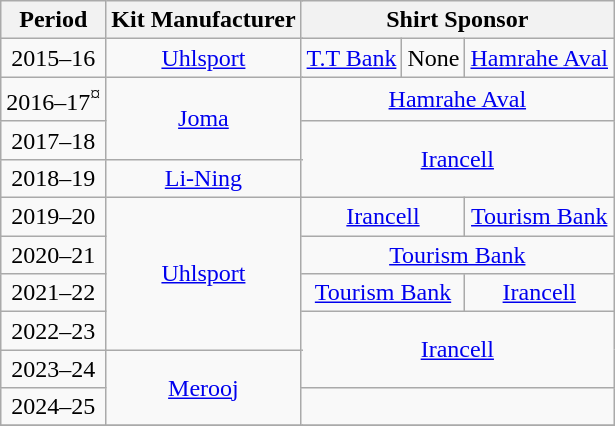<table class="wikitable" style="text-align:center;">
<tr>
<th>Period</th>
<th colspan=2>Kit Manufacturer</th>
<th colspan=4>Shirt Sponsor</th>
</tr>
<tr>
<td>2015–16</td>
<td colspan=2><a href='#'>Uhlsport</a></td>
<td><a href='#'>T.T Bank</a></td>
<td>None</td>
<td colspan=2><a href='#'>Hamrahe Aval</a></td>
</tr>
<tr>
<td>2016–17<sup>¤</sup></td>
<td rowspan=2 colspan=2><a href='#'>Joma</a></td>
<td colspan=4><a href='#'>Hamrahe Aval</a></td>
</tr>
<tr>
<td>2017–18</td>
<td colspan="4" rowspan="2"><a href='#'>Irancell</a></td>
</tr>
<tr>
<td>2018–19</td>
<td colspan=2><a href='#'>Li-Ning</a></td>
</tr>
<tr>
<td>2019–20</td>
<td rowspan="4" colspan="2"><a href='#'>Uhlsport</a></td>
<td colspan="2"><a href='#'>Irancell</a></td>
<td colspan="2"><a href='#'>Tourism Bank</a></td>
</tr>
<tr>
<td>2020–21</td>
<td colspan="4"><a href='#'>Tourism Bank</a></td>
</tr>
<tr>
<td>2021–22</td>
<td colspan="2"><a href='#'>Tourism Bank</a></td>
<td colspan="2"><a href='#'>Irancell</a></td>
</tr>
<tr>
<td>2022–23</td>
<td rowspan="2" colspan="4"><a href='#'>Irancell</a></td>
</tr>
<tr>
<td>2023–24</td>
<td rowspan="2"  colspan=2><a href='#'>Merooj</a></td>
</tr>
<tr>
<td>2024–25</td>
<td colspan="4"></td>
</tr>
<tr>
</tr>
</table>
